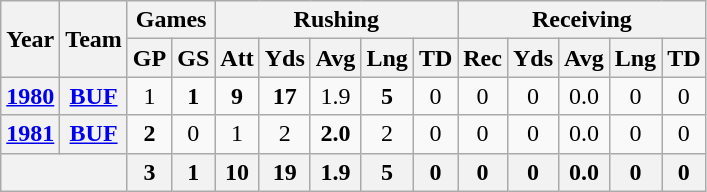<table class="wikitable" style="text-align:center;">
<tr>
<th rowspan="2">Year</th>
<th rowspan="2">Team</th>
<th colspan="2">Games</th>
<th colspan="5">Rushing</th>
<th colspan="5">Receiving</th>
</tr>
<tr>
<th>GP</th>
<th>GS</th>
<th>Att</th>
<th>Yds</th>
<th>Avg</th>
<th>Lng</th>
<th>TD</th>
<th>Rec</th>
<th>Yds</th>
<th>Avg</th>
<th>Lng</th>
<th>TD</th>
</tr>
<tr>
<th><a href='#'>1980</a></th>
<th><a href='#'>BUF</a></th>
<td>1</td>
<td><strong>1</strong></td>
<td><strong>9</strong></td>
<td><strong>17</strong></td>
<td>1.9</td>
<td><strong>5</strong></td>
<td>0</td>
<td>0</td>
<td>0</td>
<td>0.0</td>
<td>0</td>
<td>0</td>
</tr>
<tr>
<th><a href='#'>1981</a></th>
<th><a href='#'>BUF</a></th>
<td><strong>2</strong></td>
<td>0</td>
<td>1</td>
<td>2</td>
<td><strong>2.0</strong></td>
<td>2</td>
<td>0</td>
<td>0</td>
<td>0</td>
<td>0.0</td>
<td>0</td>
<td>0</td>
</tr>
<tr>
<th colspan="2"></th>
<th>3</th>
<th>1</th>
<th>10</th>
<th>19</th>
<th>1.9</th>
<th>5</th>
<th>0</th>
<th>0</th>
<th>0</th>
<th>0.0</th>
<th>0</th>
<th>0</th>
</tr>
</table>
